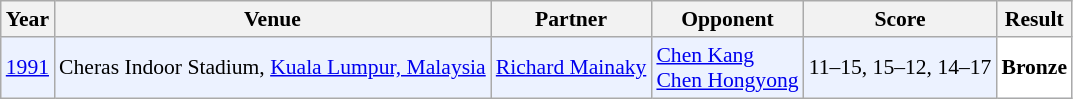<table class="sortable wikitable" style="font-size: 90%;">
<tr>
<th>Year</th>
<th>Venue</th>
<th>Partner</th>
<th>Opponent</th>
<th>Score</th>
<th>Result</th>
</tr>
<tr style="background:#ECF2FF">
<td align="center"><a href='#'>1991</a></td>
<td align="left">Cheras Indoor Stadium, <a href='#'>Kuala Lumpur, Malaysia</a></td>
<td align="left"> <a href='#'>Richard Mainaky</a></td>
<td align="left"> <a href='#'>Chen Kang</a> <br>  <a href='#'>Chen Hongyong</a></td>
<td align="left">11–15, 15–12, 14–17</td>
<td style="text-align:left; background:white"> <strong>Bronze</strong></td>
</tr>
</table>
